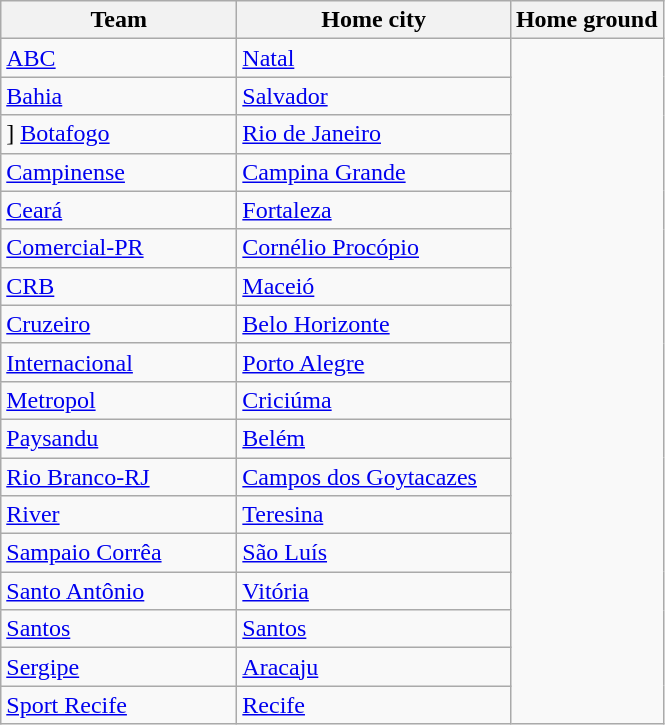<table class="wikitable sortable">
<tr>
<th Width="150">Team</th>
<th Width="175">Home city</th>
<th>Home ground</th>
</tr>
<tr>
<td> <a href='#'>ABC</a></td>
<td><a href='#'>Natal</a></td>
</tr>
<tr>
<td> <a href='#'>Bahia</a></td>
<td><a href='#'>Salvador</a></td>
</tr>
<tr>
<td>] <a href='#'>Botafogo</a></td>
<td><a href='#'>Rio de Janeiro</a></td>
</tr>
<tr>
<td> <a href='#'>Campinense</a></td>
<td><a href='#'>Campina Grande</a></td>
</tr>
<tr>
<td> <a href='#'>Ceará</a></td>
<td><a href='#'>Fortaleza</a></td>
</tr>
<tr>
<td> <a href='#'>Comercial-PR</a></td>
<td><a href='#'>Cornélio Procópio</a></td>
</tr>
<tr>
<td> <a href='#'>CRB</a></td>
<td><a href='#'>Maceió</a></td>
</tr>
<tr>
<td><a href='#'>Cruzeiro</a></td>
<td><a href='#'>Belo Horizonte</a></td>
</tr>
<tr>
<td> <a href='#'>Internacional</a></td>
<td><a href='#'>Porto Alegre</a></td>
</tr>
<tr>
<td> <a href='#'>Metropol</a></td>
<td><a href='#'>Criciúma</a></td>
</tr>
<tr>
<td> <a href='#'>Paysandu</a></td>
<td><a href='#'>Belém</a></td>
</tr>
<tr>
<td> <a href='#'>Rio Branco-RJ</a></td>
<td><a href='#'>Campos dos Goytacazes</a></td>
</tr>
<tr>
<td> <a href='#'>River</a></td>
<td><a href='#'>Teresina</a></td>
</tr>
<tr>
<td> <a href='#'>Sampaio Corrêa</a></td>
<td><a href='#'>São Luís</a></td>
</tr>
<tr>
<td> <a href='#'>Santo Antônio</a></td>
<td><a href='#'>Vitória</a></td>
</tr>
<tr>
<td> <a href='#'>Santos</a></td>
<td><a href='#'>Santos</a></td>
</tr>
<tr>
<td> <a href='#'>Sergipe</a></td>
<td><a href='#'>Aracaju</a></td>
</tr>
<tr>
<td> <a href='#'>Sport Recife</a></td>
<td><a href='#'>Recife</a></td>
</tr>
</table>
